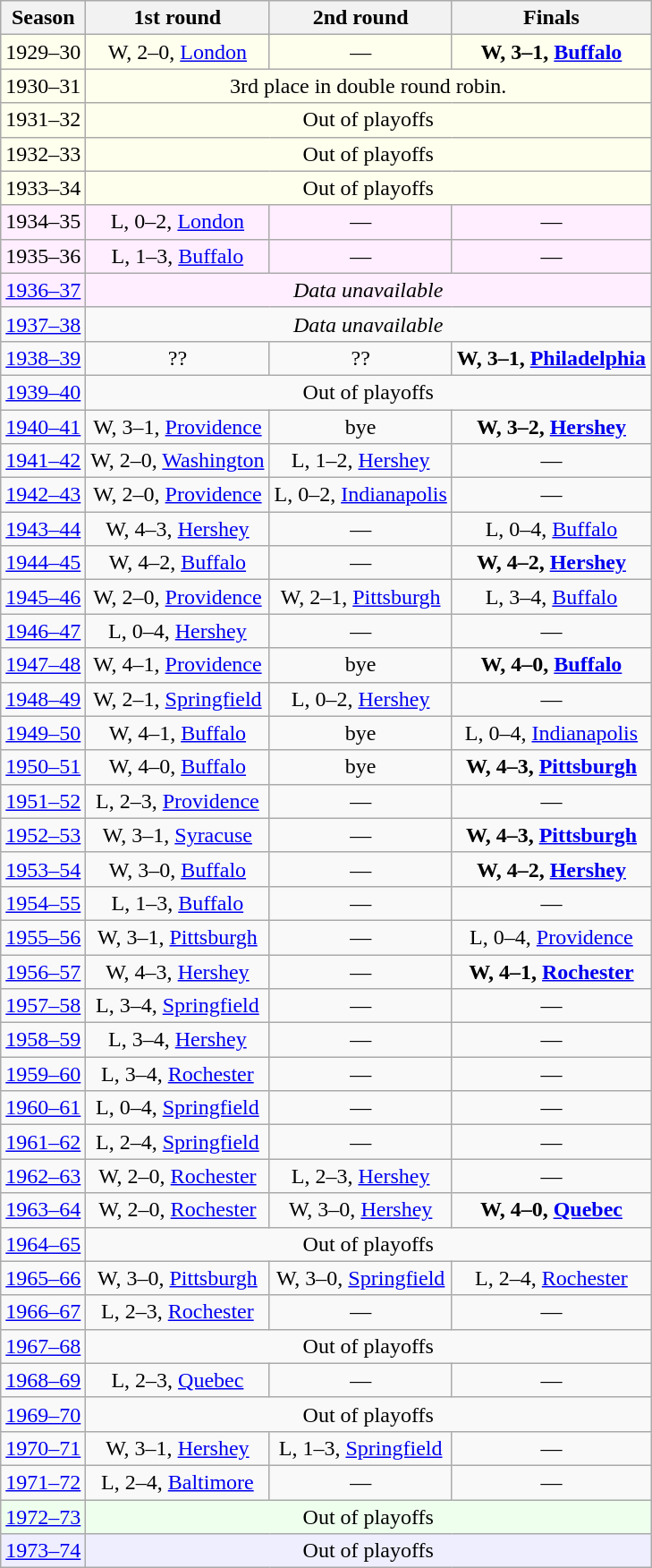<table class="wikitable" style="text-align:center">
<tr>
<th>Season</th>
<th>1st round</th>
<th>2nd round</th>
<th>Finals</th>
</tr>
<tr bgcolor="ffffee">
<td>1929–30</td>
<td>W, 2–0, <a href='#'>London</a></td>
<td>—</td>
<td><strong>W, 3–1, <a href='#'>Buffalo</a></strong></td>
</tr>
<tr bgcolor="ffffee">
<td>1930–31</td>
<td colspan="3">3rd place in double round robin.</td>
</tr>
<tr bgcolor="ffffee">
<td>1931–32</td>
<td colspan="3">Out of playoffs</td>
</tr>
<tr bgcolor="ffffee">
<td>1932–33</td>
<td colspan="3">Out of playoffs</td>
</tr>
<tr bgcolor="ffffee">
<td>1933–34</td>
<td colspan="3">Out of playoffs</td>
</tr>
<tr bgcolor="ffeeff">
<td>1934–35</td>
<td>L, 0–2, <a href='#'>London</a></td>
<td>—</td>
<td>—</td>
</tr>
<tr bgcolor="ffeeff">
<td>1935–36</td>
<td>L, 1–3, <a href='#'>Buffalo</a></td>
<td>—</td>
<td>—</td>
</tr>
<tr bgcolor="ffeeff">
<td><a href='#'>1936–37</a></td>
<td colspan="3"><em>Data unavailable</em></td>
</tr>
<tr>
<td><a href='#'>1937–38</a></td>
<td colspan="3"><em>Data unavailable</em></td>
</tr>
<tr>
<td><a href='#'>1938–39</a></td>
<td>??</td>
<td>??</td>
<td><strong>W, 3–1, <a href='#'>Philadelphia</a></strong></td>
</tr>
<tr>
<td><a href='#'>1939–40</a></td>
<td colspan="3">Out of playoffs</td>
</tr>
<tr>
<td><a href='#'>1940–41</a></td>
<td>W, 3–1, <a href='#'>Providence</a></td>
<td>bye</td>
<td><strong>W, 3–2, <a href='#'>Hershey</a></strong></td>
</tr>
<tr>
<td><a href='#'>1941–42</a></td>
<td>W, 2–0, <a href='#'>Washington</a></td>
<td>L, 1–2, <a href='#'>Hershey</a></td>
<td>—</td>
</tr>
<tr>
<td><a href='#'>1942–43</a></td>
<td>W, 2–0, <a href='#'>Providence</a></td>
<td>L, 0–2, <a href='#'>Indianapolis</a></td>
<td>—</td>
</tr>
<tr>
<td><a href='#'>1943–44</a></td>
<td>W, 4–3, <a href='#'>Hershey</a></td>
<td>—</td>
<td>L, 0–4, <a href='#'>Buffalo</a></td>
</tr>
<tr>
<td><a href='#'>1944–45</a></td>
<td>W, 4–2, <a href='#'>Buffalo</a></td>
<td>—</td>
<td><strong>W, 4–2, <a href='#'>Hershey</a></strong></td>
</tr>
<tr>
<td><a href='#'>1945–46</a></td>
<td>W, 2–0, <a href='#'>Providence</a></td>
<td>W, 2–1, <a href='#'>Pittsburgh</a></td>
<td>L, 3–4, <a href='#'>Buffalo</a></td>
</tr>
<tr>
<td><a href='#'>1946–47</a></td>
<td>L, 0–4, <a href='#'>Hershey</a></td>
<td>—</td>
<td>—</td>
</tr>
<tr>
<td><a href='#'>1947–48</a></td>
<td>W, 4–1, <a href='#'>Providence</a></td>
<td>bye</td>
<td><strong>W, 4–0, <a href='#'>Buffalo</a></strong></td>
</tr>
<tr>
<td><a href='#'>1948–49</a></td>
<td>W, 2–1, <a href='#'>Springfield</a></td>
<td>L, 0–2, <a href='#'>Hershey</a></td>
<td>—</td>
</tr>
<tr>
<td><a href='#'>1949–50</a></td>
<td>W, 4–1, <a href='#'>Buffalo</a></td>
<td>bye</td>
<td>L, 0–4, <a href='#'>Indianapolis</a></td>
</tr>
<tr>
<td><a href='#'>1950–51</a></td>
<td>W, 4–0, <a href='#'>Buffalo</a></td>
<td>bye</td>
<td><strong>W, 4–3, <a href='#'>Pittsburgh</a></strong></td>
</tr>
<tr>
<td><a href='#'>1951–52</a></td>
<td>L, 2–3, <a href='#'>Providence</a></td>
<td>—</td>
<td>—</td>
</tr>
<tr>
<td><a href='#'>1952–53</a></td>
<td>W, 3–1, <a href='#'>Syracuse</a></td>
<td>—</td>
<td><strong>W, 4–3, <a href='#'>Pittsburgh</a></strong></td>
</tr>
<tr>
<td><a href='#'>1953–54</a></td>
<td>W, 3–0, <a href='#'>Buffalo</a></td>
<td>—</td>
<td><strong>W, 4–2, <a href='#'>Hershey</a></strong></td>
</tr>
<tr>
<td><a href='#'>1954–55</a></td>
<td>L, 1–3, <a href='#'>Buffalo</a></td>
<td>—</td>
<td>—</td>
</tr>
<tr>
<td><a href='#'>1955–56</a></td>
<td>W, 3–1, <a href='#'>Pittsburgh</a></td>
<td>—</td>
<td>L, 0–4, <a href='#'>Providence</a></td>
</tr>
<tr>
<td><a href='#'>1956–57</a></td>
<td>W, 4–3, <a href='#'>Hershey</a></td>
<td>—</td>
<td><strong>W, 4–1, <a href='#'>Rochester</a></strong></td>
</tr>
<tr>
<td><a href='#'>1957–58</a></td>
<td>L, 3–4, <a href='#'>Springfield</a></td>
<td>—</td>
<td>—</td>
</tr>
<tr>
<td><a href='#'>1958–59</a></td>
<td>L, 3–4, <a href='#'>Hershey</a></td>
<td>—</td>
<td>—</td>
</tr>
<tr>
<td><a href='#'>1959–60</a></td>
<td>L, 3–4, <a href='#'>Rochester</a></td>
<td>—</td>
<td>—</td>
</tr>
<tr>
<td><a href='#'>1960–61</a></td>
<td>L, 0–4, <a href='#'>Springfield</a></td>
<td>—</td>
<td>—</td>
</tr>
<tr>
<td><a href='#'>1961–62</a></td>
<td>L, 2–4, <a href='#'>Springfield</a></td>
<td>—</td>
<td>—</td>
</tr>
<tr>
<td><a href='#'>1962–63</a></td>
<td>W, 2–0, <a href='#'>Rochester</a></td>
<td>L, 2–3, <a href='#'>Hershey</a></td>
<td>—</td>
</tr>
<tr>
<td><a href='#'>1963–64</a></td>
<td>W, 2–0, <a href='#'>Rochester</a></td>
<td>W, 3–0, <a href='#'>Hershey</a></td>
<td><strong>W, 4–0, <a href='#'>Quebec</a></strong></td>
</tr>
<tr>
<td><a href='#'>1964–65</a></td>
<td colspan="3">Out of playoffs</td>
</tr>
<tr>
<td><a href='#'>1965–66</a></td>
<td>W, 3–0, <a href='#'>Pittsburgh</a></td>
<td>W, 3–0, <a href='#'>Springfield</a></td>
<td>L, 2–4, <a href='#'>Rochester</a></td>
</tr>
<tr>
<td><a href='#'>1966–67</a></td>
<td>L, 2–3, <a href='#'>Rochester</a></td>
<td>—</td>
<td>—</td>
</tr>
<tr>
<td><a href='#'>1967–68</a></td>
<td colspan="3">Out of playoffs</td>
</tr>
<tr>
<td><a href='#'>1968–69</a></td>
<td>L, 2–3, <a href='#'>Quebec</a></td>
<td>—</td>
<td>—</td>
</tr>
<tr>
<td><a href='#'>1969–70</a></td>
<td colspan="3">Out of playoffs</td>
</tr>
<tr>
<td><a href='#'>1970–71</a></td>
<td>W, 3–1, <a href='#'>Hershey</a></td>
<td>L, 1–3, <a href='#'>Springfield</a></td>
<td>—</td>
</tr>
<tr>
<td><a href='#'>1971–72</a></td>
<td>L, 2–4, <a href='#'>Baltimore</a></td>
<td>—</td>
<td>—</td>
</tr>
<tr bgcolor="eeffee">
<td><a href='#'>1972–73</a></td>
<td colspan="3">Out of playoffs</td>
</tr>
<tr bgcolor="eeeeff">
<td><a href='#'>1973–74</a></td>
<td colspan="3">Out of playoffs</td>
</tr>
</table>
